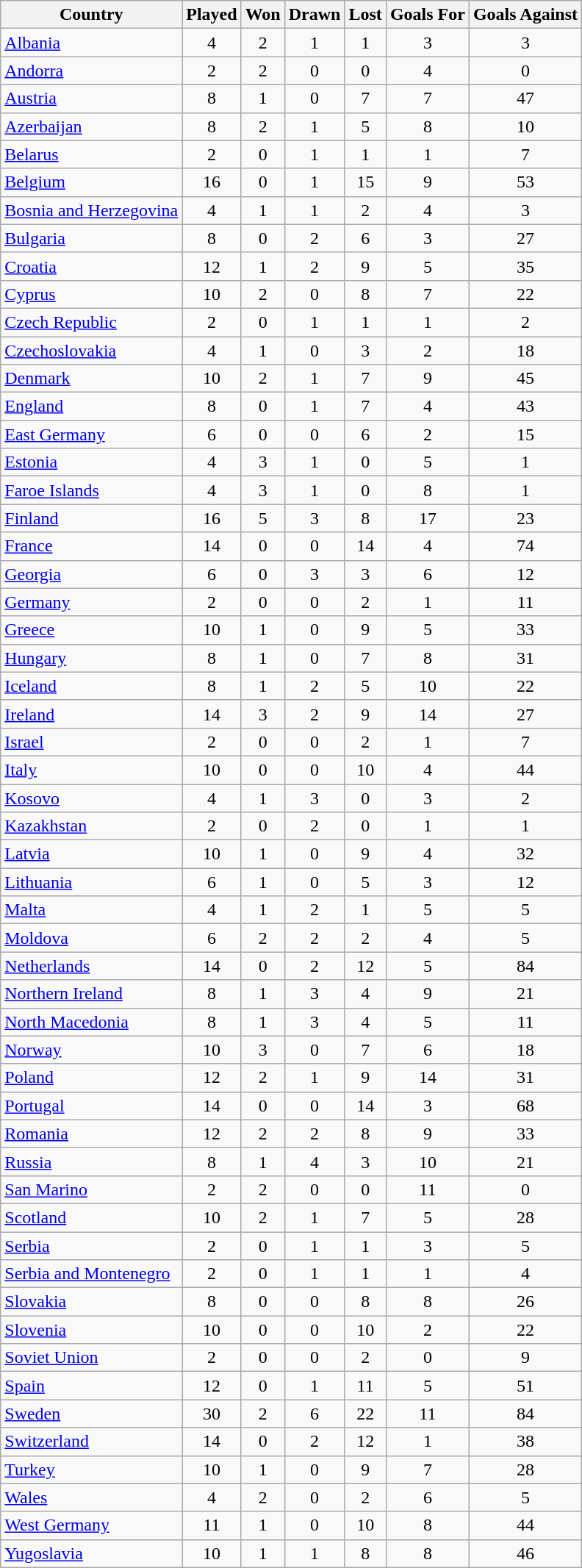<table class="wikitable sortable mw-collapsible mw-collapsed" style="text-align:center;">
<tr>
<th>Country</th>
<th>Played</th>
<th>Won</th>
<th>Drawn</th>
<th>Lost</th>
<th>Goals For</th>
<th>Goals Against</th>
</tr>
<tr>
<td style="text-align:left;"> <a href='#'>Albania</a></td>
<td>4</td>
<td>2</td>
<td>1</td>
<td>1</td>
<td>3</td>
<td>3</td>
</tr>
<tr>
<td style="text-align:left;"> <a href='#'>Andorra</a></td>
<td>2</td>
<td>2</td>
<td>0</td>
<td>0</td>
<td>4</td>
<td>0</td>
</tr>
<tr>
<td style="text-align:left;"> <a href='#'>Austria</a></td>
<td>8</td>
<td>1</td>
<td>0</td>
<td>7</td>
<td>7</td>
<td>47</td>
</tr>
<tr>
<td style="text-align:left;"> <a href='#'>Azerbaijan</a></td>
<td>8</td>
<td>2</td>
<td>1</td>
<td>5</td>
<td>8</td>
<td>10</td>
</tr>
<tr>
<td style="text-align:left;"> <a href='#'>Belarus</a></td>
<td>2</td>
<td>0</td>
<td>1</td>
<td>1</td>
<td>1</td>
<td>7</td>
</tr>
<tr>
<td style="text-align:left;"> <a href='#'>Belgium</a></td>
<td>16</td>
<td>0</td>
<td>1</td>
<td>15</td>
<td>9</td>
<td>53</td>
</tr>
<tr>
<td style="text-align:left;"> <a href='#'>Bosnia and Herzegovina</a></td>
<td>4</td>
<td>1</td>
<td>1</td>
<td>2</td>
<td>4</td>
<td>3</td>
</tr>
<tr>
<td style="text-align:left;"> <a href='#'>Bulgaria</a></td>
<td>8</td>
<td>0</td>
<td>2</td>
<td>6</td>
<td>3</td>
<td>27</td>
</tr>
<tr>
<td style="text-align:left;"> <a href='#'>Croatia</a></td>
<td>12</td>
<td>1</td>
<td>2</td>
<td>9</td>
<td>5</td>
<td>35</td>
</tr>
<tr>
<td style="text-align:left;"> <a href='#'>Cyprus</a></td>
<td>10</td>
<td>2</td>
<td>0</td>
<td>8</td>
<td>7</td>
<td>22</td>
</tr>
<tr>
<td style="text-align:left;"> <a href='#'>Czech Republic</a></td>
<td>2</td>
<td>0</td>
<td>1</td>
<td>1</td>
<td>1</td>
<td>2</td>
</tr>
<tr>
<td style="text-align:left;"> <a href='#'>Czechoslovakia</a></td>
<td>4</td>
<td>1</td>
<td>0</td>
<td>3</td>
<td>2</td>
<td>18</td>
</tr>
<tr>
<td style="text-align:left;"> <a href='#'>Denmark</a></td>
<td>10</td>
<td>2</td>
<td>1</td>
<td>7</td>
<td>9</td>
<td>45</td>
</tr>
<tr>
<td style="text-align:left;"> <a href='#'>England</a></td>
<td>8</td>
<td>0</td>
<td>1</td>
<td>7</td>
<td>4</td>
<td>43</td>
</tr>
<tr>
<td style="text-align:left;"> <a href='#'>East Germany</a></td>
<td>6</td>
<td>0</td>
<td>0</td>
<td>6</td>
<td>2</td>
<td>15</td>
</tr>
<tr>
<td style="text-align:left;"> <a href='#'>Estonia</a></td>
<td>4</td>
<td>3</td>
<td>1</td>
<td>0</td>
<td>5</td>
<td>1</td>
</tr>
<tr>
<td style="text-align:left;"> <a href='#'>Faroe Islands</a></td>
<td>4</td>
<td>3</td>
<td>1</td>
<td>0</td>
<td>8</td>
<td>1</td>
</tr>
<tr>
<td style="text-align:left;"> <a href='#'>Finland</a></td>
<td>16</td>
<td>5</td>
<td>3</td>
<td>8</td>
<td>17</td>
<td>23</td>
</tr>
<tr>
<td style="text-align:left;"> <a href='#'>France</a></td>
<td>14</td>
<td>0</td>
<td>0</td>
<td>14</td>
<td>4</td>
<td>74</td>
</tr>
<tr>
<td style="text-align:left;"> <a href='#'>Georgia</a></td>
<td>6</td>
<td>0</td>
<td>3</td>
<td>3</td>
<td>6</td>
<td>12</td>
</tr>
<tr>
<td style="text-align:left;"> <a href='#'>Germany</a></td>
<td>2</td>
<td>0</td>
<td>0</td>
<td>2</td>
<td>1</td>
<td>11</td>
</tr>
<tr>
<td style="text-align:left;"> <a href='#'>Greece</a></td>
<td>10</td>
<td>1</td>
<td>0</td>
<td>9</td>
<td>5</td>
<td>33</td>
</tr>
<tr>
<td style="text-align:left;"> <a href='#'>Hungary</a></td>
<td>8</td>
<td>1</td>
<td>0</td>
<td>7</td>
<td>8</td>
<td>31</td>
</tr>
<tr>
<td style="text-align:left;"> <a href='#'>Iceland</a></td>
<td>8</td>
<td>1</td>
<td>2</td>
<td>5</td>
<td>10</td>
<td>22</td>
</tr>
<tr>
<td style="text-align:left;"> <a href='#'>Ireland</a></td>
<td>14</td>
<td>3</td>
<td>2</td>
<td>9</td>
<td>14</td>
<td>27</td>
</tr>
<tr>
<td style="text-align:left;"> <a href='#'>Israel</a></td>
<td>2</td>
<td>0</td>
<td>0</td>
<td>2</td>
<td>1</td>
<td>7</td>
</tr>
<tr>
<td style="text-align:left;"> <a href='#'>Italy</a></td>
<td>10</td>
<td>0</td>
<td>0</td>
<td>10</td>
<td>4</td>
<td>44</td>
</tr>
<tr>
<td style="text-align:left;"> <a href='#'>Kosovo</a></td>
<td>4</td>
<td>1</td>
<td>3</td>
<td>0</td>
<td>3</td>
<td>2</td>
</tr>
<tr>
<td style="text-align:left;"> <a href='#'>Kazakhstan</a></td>
<td>2</td>
<td>0</td>
<td>2</td>
<td>0</td>
<td>1</td>
<td>1</td>
</tr>
<tr>
<td style="text-align:left;"> <a href='#'>Latvia</a></td>
<td>10</td>
<td>1</td>
<td>0</td>
<td>9</td>
<td>4</td>
<td>32</td>
</tr>
<tr>
<td style="text-align:left;"> <a href='#'>Lithuania</a></td>
<td>6</td>
<td>1</td>
<td>0</td>
<td>5</td>
<td>3</td>
<td>12</td>
</tr>
<tr>
<td style="text-align:left;"> <a href='#'>Malta</a></td>
<td>4</td>
<td>1</td>
<td>2</td>
<td>1</td>
<td>5</td>
<td>5</td>
</tr>
<tr>
<td style="text-align:left;"> <a href='#'>Moldova</a></td>
<td>6</td>
<td>2</td>
<td>2</td>
<td>2</td>
<td>4</td>
<td>5</td>
</tr>
<tr>
<td style="text-align:left;"> <a href='#'>Netherlands</a></td>
<td>14</td>
<td>0</td>
<td>2</td>
<td>12</td>
<td>5</td>
<td>84</td>
</tr>
<tr>
<td style="text-align:left;"> <a href='#'>Northern Ireland</a></td>
<td>8</td>
<td>1</td>
<td>3</td>
<td>4</td>
<td>9</td>
<td>21</td>
</tr>
<tr>
<td style="text-align:left;"> <a href='#'>North Macedonia</a></td>
<td>8</td>
<td>1</td>
<td>3</td>
<td>4</td>
<td>5</td>
<td>11</td>
</tr>
<tr>
<td style="text-align:left;"> <a href='#'>Norway</a></td>
<td>10</td>
<td>3</td>
<td>0</td>
<td>7</td>
<td>6</td>
<td>18</td>
</tr>
<tr>
<td style="text-align:left;"> <a href='#'>Poland</a></td>
<td>12</td>
<td>2</td>
<td>1</td>
<td>9</td>
<td>14</td>
<td>31</td>
</tr>
<tr>
<td style="text-align:left;"> <a href='#'>Portugal</a></td>
<td>14</td>
<td>0</td>
<td>0</td>
<td>14</td>
<td>3</td>
<td>68</td>
</tr>
<tr>
<td style="text-align:left;"> <a href='#'>Romania</a></td>
<td>12</td>
<td>2</td>
<td>2</td>
<td>8</td>
<td>9</td>
<td>33</td>
</tr>
<tr>
<td style="text-align:left;"> <a href='#'>Russia</a></td>
<td>8</td>
<td>1</td>
<td>4</td>
<td>3</td>
<td>10</td>
<td>21</td>
</tr>
<tr>
<td style="text-align:left;"> <a href='#'>San Marino</a></td>
<td>2</td>
<td>2</td>
<td>0</td>
<td>0</td>
<td>11</td>
<td>0</td>
</tr>
<tr>
<td style="text-align:left;"> <a href='#'>Scotland</a></td>
<td>10</td>
<td>2</td>
<td>1</td>
<td>7</td>
<td>5</td>
<td>28</td>
</tr>
<tr>
<td style="text-align:left;"> <a href='#'>Serbia</a></td>
<td>2</td>
<td>0</td>
<td>1</td>
<td>1</td>
<td>3</td>
<td>5</td>
</tr>
<tr>
<td style="text-align:left;"> <a href='#'>Serbia and Montenegro</a></td>
<td>2</td>
<td>0</td>
<td>1</td>
<td>1</td>
<td>1</td>
<td>4</td>
</tr>
<tr>
<td style="text-align:left;"> <a href='#'>Slovakia</a></td>
<td>8</td>
<td>0</td>
<td>0</td>
<td>8</td>
<td>8</td>
<td>26</td>
</tr>
<tr>
<td style="text-align:left;"> <a href='#'>Slovenia</a></td>
<td>10</td>
<td>0</td>
<td>0</td>
<td>10</td>
<td>2</td>
<td>22</td>
</tr>
<tr>
<td style="text-align:left;"> <a href='#'>Soviet Union</a></td>
<td>2</td>
<td>0</td>
<td>0</td>
<td>2</td>
<td>0</td>
<td>9</td>
</tr>
<tr>
<td style="text-align:left;"> <a href='#'>Spain</a></td>
<td>12</td>
<td>0</td>
<td>1</td>
<td>11</td>
<td>5</td>
<td>51</td>
</tr>
<tr>
<td style="text-align:left;"> <a href='#'>Sweden</a></td>
<td>30</td>
<td>2</td>
<td>6</td>
<td>22</td>
<td>11</td>
<td>84</td>
</tr>
<tr>
<td style="text-align:left;"> <a href='#'>Switzerland</a></td>
<td>14</td>
<td>0</td>
<td>2</td>
<td>12</td>
<td>1</td>
<td>38</td>
</tr>
<tr>
<td style="text-align:left;"> <a href='#'>Turkey</a></td>
<td>10</td>
<td>1</td>
<td>0</td>
<td>9</td>
<td>7</td>
<td>28</td>
</tr>
<tr>
<td style="text-align:left;"> <a href='#'>Wales</a></td>
<td>4</td>
<td>2</td>
<td>0</td>
<td>2</td>
<td>6</td>
<td>5</td>
</tr>
<tr>
<td style="text-align:left;"> <a href='#'>West Germany</a></td>
<td>11</td>
<td>1</td>
<td>0</td>
<td>10</td>
<td>8</td>
<td>44</td>
</tr>
<tr>
<td style="text-align:left;"> <a href='#'>Yugoslavia</a></td>
<td>10</td>
<td>1</td>
<td>1</td>
<td>8</td>
<td>8</td>
<td>46</td>
</tr>
</table>
